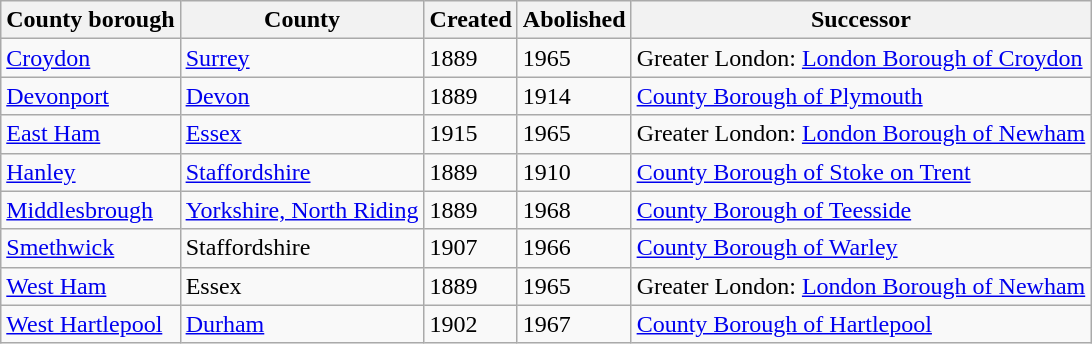<table class="wikitable sortable">
<tr>
<th>County borough</th>
<th>County</th>
<th>Created</th>
<th>Abolished</th>
<th>Successor</th>
</tr>
<tr>
<td><a href='#'>Croydon</a></td>
<td><a href='#'>Surrey</a></td>
<td>1889</td>
<td>1965</td>
<td>Greater London: <a href='#'>London Borough of Croydon</a></td>
</tr>
<tr>
<td><a href='#'>Devonport</a></td>
<td><a href='#'>Devon</a></td>
<td>1889</td>
<td>1914</td>
<td><a href='#'>County Borough of Plymouth</a></td>
</tr>
<tr>
<td><a href='#'>East Ham</a></td>
<td><a href='#'>Essex</a></td>
<td>1915</td>
<td>1965</td>
<td>Greater London: <a href='#'>London Borough of Newham</a></td>
</tr>
<tr>
<td><a href='#'>Hanley</a></td>
<td><a href='#'>Staffordshire</a></td>
<td>1889</td>
<td>1910</td>
<td><a href='#'>County Borough of Stoke on Trent</a></td>
</tr>
<tr>
<td><a href='#'>Middlesbrough</a></td>
<td><a href='#'>Yorkshire, North Riding</a></td>
<td>1889</td>
<td>1968</td>
<td><a href='#'>County Borough of Teesside</a></td>
</tr>
<tr>
<td><a href='#'>Smethwick</a></td>
<td>Staffordshire</td>
<td>1907</td>
<td>1966</td>
<td><a href='#'>County Borough of Warley</a></td>
</tr>
<tr>
<td><a href='#'>West Ham</a></td>
<td>Essex</td>
<td>1889</td>
<td>1965</td>
<td>Greater London: <a href='#'>London Borough of Newham</a></td>
</tr>
<tr>
<td><a href='#'>West Hartlepool</a></td>
<td><a href='#'>Durham</a></td>
<td>1902</td>
<td>1967</td>
<td><a href='#'>County Borough of Hartlepool</a></td>
</tr>
</table>
